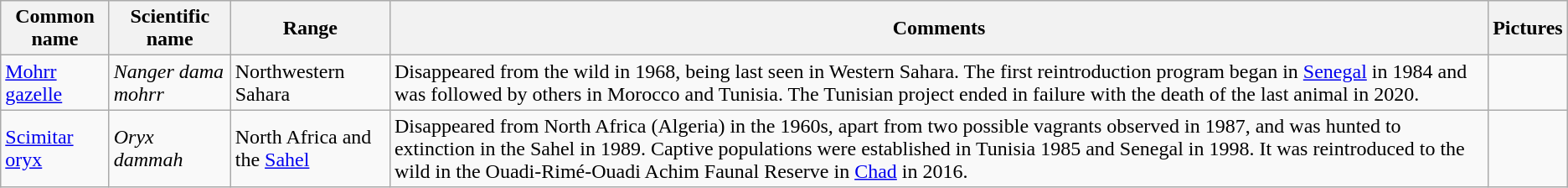<table class="wikitable">
<tr>
<th>Common name</th>
<th>Scientific name</th>
<th>Range</th>
<th class="unsortable">Comments</th>
<th class="unsortable">Pictures</th>
</tr>
<tr>
<td><a href='#'>Mohrr gazelle</a></td>
<td><em>Nanger dama mohrr</em></td>
<td>Northwestern Sahara</td>
<td>Disappeared from the wild in 1968, being last seen in Western Sahara. The first reintroduction program began in <a href='#'>Senegal</a> in 1984 and was followed by others in Morocco and Tunisia. The Tunisian project ended in failure with the death of the last animal in 2020.</td>
<td></td>
</tr>
<tr>
<td><a href='#'>Scimitar oryx</a></td>
<td><em>Oryx dammah</em></td>
<td>North Africa and the <a href='#'>Sahel</a></td>
<td>Disappeared from North Africa (Algeria) in the 1960s, apart from two possible vagrants observed in 1987, and was hunted to extinction in the Sahel in 1989. Captive populations were established in Tunisia 1985 and Senegal in 1998. It was reintroduced to the wild in the Ouadi-Rimé-Ouadi Achim Faunal Reserve in <a href='#'>Chad</a> in 2016.</td>
<td></td>
</tr>
</table>
